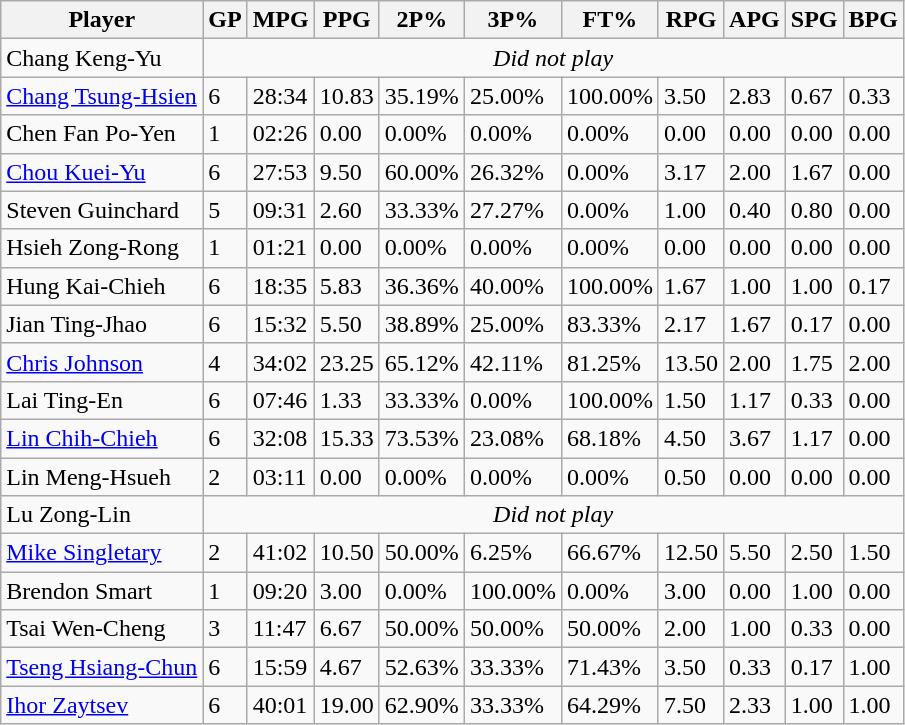<table class="wikitable">
<tr>
<th>Player</th>
<th>GP</th>
<th>MPG</th>
<th>PPG</th>
<th>2P%</th>
<th>3P%</th>
<th>FT%</th>
<th>RPG</th>
<th>APG</th>
<th>SPG</th>
<th>BPG</th>
</tr>
<tr>
<td>Chang Keng-Yu</td>
<td colspan=10 align=center><em>Did not play</em></td>
</tr>
<tr>
<td><a href='#'>Chang Tsung-Hsien</a></td>
<td>6</td>
<td>28:34</td>
<td>10.83</td>
<td>35.19%</td>
<td>25.00%</td>
<td>100.00%</td>
<td>3.50</td>
<td>2.83</td>
<td>0.67</td>
<td>0.33</td>
</tr>
<tr>
<td>Chen Fan Po-Yen</td>
<td>1</td>
<td>02:26</td>
<td>0.00</td>
<td>0.00%</td>
<td>0.00%</td>
<td>0.00%</td>
<td>0.00</td>
<td>0.00</td>
<td>0.00</td>
<td>0.00</td>
</tr>
<tr>
<td><a href='#'>Chou Kuei-Yu</a></td>
<td>6</td>
<td>27:53</td>
<td>9.50</td>
<td>60.00%</td>
<td>26.32%</td>
<td>0.00%</td>
<td>3.17</td>
<td>2.00</td>
<td>1.67</td>
<td>0.00</td>
</tr>
<tr>
<td>Steven Guinchard</td>
<td>5</td>
<td>09:31</td>
<td>2.60</td>
<td>33.33%</td>
<td>27.27%</td>
<td>0.00%</td>
<td>1.00</td>
<td>0.40</td>
<td>0.80</td>
<td>0.00</td>
</tr>
<tr>
<td>Hsieh Zong-Rong</td>
<td>1</td>
<td>01:21</td>
<td>0.00</td>
<td>0.00%</td>
<td>0.00%</td>
<td>0.00%</td>
<td>0.00</td>
<td>0.00</td>
<td>0.00</td>
<td>0.00</td>
</tr>
<tr>
<td>Hung Kai-Chieh</td>
<td>6</td>
<td>18:35</td>
<td>5.83</td>
<td>36.36%</td>
<td>40.00%</td>
<td>100.00%</td>
<td>1.67</td>
<td>1.00</td>
<td>1.00</td>
<td>0.17</td>
</tr>
<tr>
<td>Jian Ting-Jhao</td>
<td>6</td>
<td>15:32</td>
<td>5.50</td>
<td>38.89%</td>
<td>25.00%</td>
<td>83.33%</td>
<td>2.17</td>
<td>1.67</td>
<td>0.17</td>
<td>0.00</td>
</tr>
<tr>
<td><a href='#'>Chris Johnson</a></td>
<td>4</td>
<td>34:02</td>
<td>23.25</td>
<td>65.12%</td>
<td>42.11%</td>
<td>81.25%</td>
<td>13.50</td>
<td>2.00</td>
<td>1.75</td>
<td>2.00</td>
</tr>
<tr>
<td>Lai Ting-En</td>
<td>6</td>
<td>07:46</td>
<td>1.33</td>
<td>33.33%</td>
<td>0.00%</td>
<td>100.00%</td>
<td>1.50</td>
<td>1.17</td>
<td>0.33</td>
<td>0.00</td>
</tr>
<tr>
<td><a href='#'>Lin Chih-Chieh</a></td>
<td>6</td>
<td>32:08</td>
<td>15.33</td>
<td>73.53%</td>
<td>23.08%</td>
<td>68.18%</td>
<td>4.50</td>
<td>3.67</td>
<td>1.17</td>
<td>0.00</td>
</tr>
<tr>
<td>Lin Meng-Hsueh</td>
<td>2</td>
<td>03:11</td>
<td>0.00</td>
<td>0.00%</td>
<td>0.00%</td>
<td>0.00%</td>
<td>0.50</td>
<td>0.00</td>
<td>0.00</td>
<td>0.00</td>
</tr>
<tr>
<td>Lu Zong-Lin</td>
<td colspan=10 align=center><em>Did not play</em></td>
</tr>
<tr>
<td><a href='#'>Mike Singletary</a></td>
<td>2</td>
<td>41:02</td>
<td>10.50</td>
<td>50.00%</td>
<td>6.25%</td>
<td>66.67%</td>
<td>12.50</td>
<td>5.50</td>
<td>2.50</td>
<td>1.50</td>
</tr>
<tr>
<td>Brendon Smart</td>
<td>1</td>
<td>09:20</td>
<td>3.00</td>
<td>0.00%</td>
<td>100.00%</td>
<td>0.00%</td>
<td>3.00</td>
<td>0.00</td>
<td>1.00</td>
<td>0.00</td>
</tr>
<tr>
<td>Tsai Wen-Cheng</td>
<td>3</td>
<td>11:47</td>
<td>6.67</td>
<td>50.00%</td>
<td>50.00%</td>
<td>50.00%</td>
<td>2.00</td>
<td>1.00</td>
<td>0.33</td>
<td>0.00</td>
</tr>
<tr>
<td><a href='#'>Tseng Hsiang-Chun</a></td>
<td>6</td>
<td>15:59</td>
<td>4.67</td>
<td>52.63%</td>
<td>33.33%</td>
<td>71.43%</td>
<td>3.50</td>
<td>0.33</td>
<td>0.17</td>
<td>1.00</td>
</tr>
<tr>
<td><a href='#'>Ihor Zaytsev</a></td>
<td>6</td>
<td>40:01</td>
<td>19.00</td>
<td>62.90%</td>
<td>33.33%</td>
<td>64.29%</td>
<td>7.50</td>
<td>2.33</td>
<td>1.00</td>
<td>1.00</td>
</tr>
</table>
